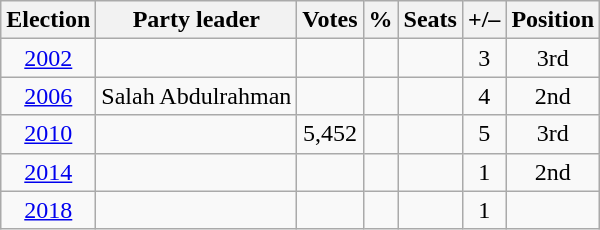<table class=wikitable style=text-align:center>
<tr>
<th>Election</th>
<th>Party leader</th>
<th><strong>Votes</strong></th>
<th><strong>%</strong></th>
<th>Seats</th>
<th>+/–</th>
<th><strong>Position</strong></th>
</tr>
<tr>
<td><a href='#'>2002</a></td>
<td></td>
<td></td>
<td></td>
<td></td>
<td> 3</td>
<td> 3rd</td>
</tr>
<tr>
<td><a href='#'>2006</a></td>
<td>Salah Abdulrahman</td>
<td></td>
<td></td>
<td></td>
<td> 4</td>
<td> 2nd</td>
</tr>
<tr>
<td><a href='#'>2010</a></td>
<td></td>
<td>5,452</td>
<td></td>
<td></td>
<td> 5</td>
<td> 3rd</td>
</tr>
<tr>
<td><a href='#'>2014</a></td>
<td></td>
<td></td>
<td></td>
<td></td>
<td> 1</td>
<td> 2nd</td>
</tr>
<tr>
<td><a href='#'>2018</a></td>
<td></td>
<td></td>
<td></td>
<td></td>
<td> 1</td>
<td></td>
</tr>
</table>
